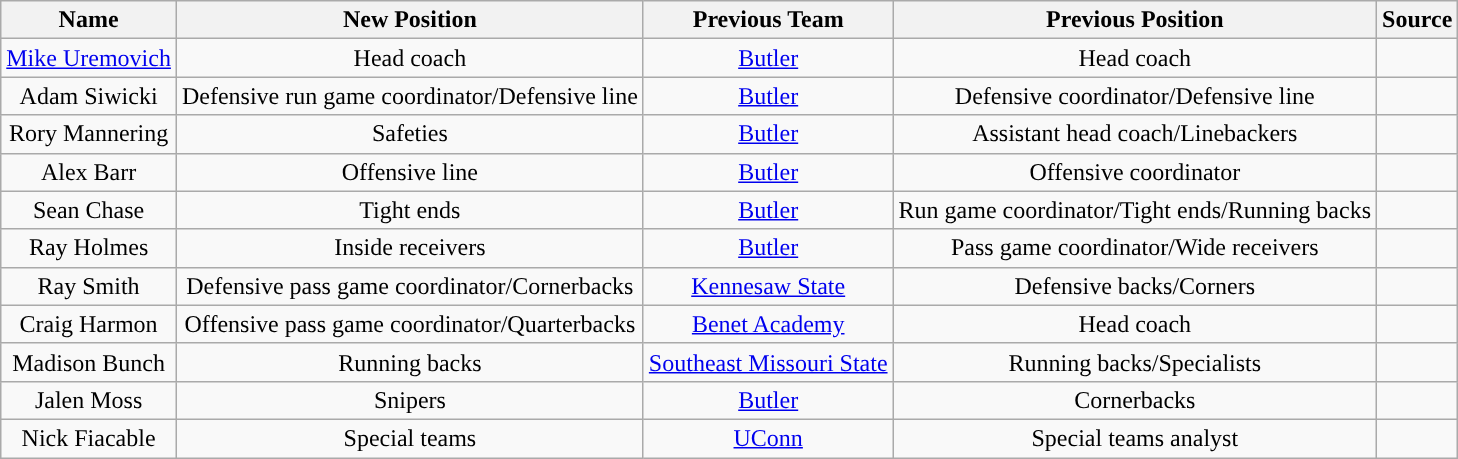<table class="wikitable">
<tr>
<th style="text-align:center; ">Name</th>
<th style="text-align:center; ">New Position</th>
<th style="text-align:center; ">Previous Team</th>
<th style="text-align:center; ">Previous Position</th>
<th style="text-align:center; ">Source</th>
</tr>
<tr align="center">
<td><a href='#'>Mike Uremovich</a></td>
<td>Head coach</td>
<td><a href='#'>Butler</a></td>
<td>Head coach</td>
<td></td>
</tr>
<tr align="center">
<td>Adam Siwicki</td>
<td>Defensive run game coordinator/Defensive line</td>
<td><a href='#'>Butler</a></td>
<td>Defensive coordinator/Defensive line</td>
<td></td>
</tr>
<tr align="center">
<td>Rory Mannering</td>
<td>Safeties</td>
<td><a href='#'>Butler</a></td>
<td>Assistant head coach/Linebackers</td>
<td></td>
</tr>
<tr align="center">
<td>Alex Barr</td>
<td>Offensive line</td>
<td><a href='#'>Butler</a></td>
<td>Offensive coordinator</td>
<td></td>
</tr>
<tr align="center">
<td>Sean Chase</td>
<td>Tight ends</td>
<td><a href='#'>Butler</a></td>
<td>Run game coordinator/Tight ends/Running backs</td>
<td></td>
</tr>
<tr align="center">
<td>Ray Holmes</td>
<td>Inside receivers</td>
<td><a href='#'>Butler</a></td>
<td>Pass game coordinator/Wide receivers</td>
<td></td>
</tr>
<tr align="center">
<td>Ray Smith</td>
<td>Defensive pass game coordinator/Cornerbacks</td>
<td><a href='#'>Kennesaw State</a></td>
<td>Defensive backs/Corners</td>
<td></td>
</tr>
<tr align="center">
<td>Craig Harmon</td>
<td>Offensive pass game coordinator/Quarterbacks</td>
<td><a href='#'>Benet Academy</a></td>
<td>Head coach</td>
<td></td>
</tr>
<tr align="center">
<td>Madison Bunch</td>
<td>Running backs</td>
<td><a href='#'>Southeast Missouri State</a></td>
<td>Running backs/Specialists</td>
<td></td>
</tr>
<tr align="center">
<td>Jalen Moss</td>
<td>Snipers</td>
<td><a href='#'>Butler</a></td>
<td>Cornerbacks</td>
<td></td>
</tr>
<tr align="center">
<td>Nick Fiacable</td>
<td>Special teams</td>
<td><a href='#'>UConn</a></td>
<td>Special teams analyst</td>
<td></td>
</tr>
</table>
